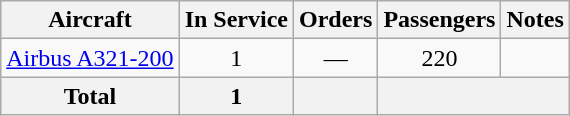<table class="wikitable" style="margin:1em auto; border-collapse:collapse;text-align:center">
<tr>
<th>Aircraft</th>
<th>In Service</th>
<th>Orders</th>
<th>Passengers</th>
<th>Notes</th>
</tr>
<tr>
<td><a href='#'>Airbus A321-200</a></td>
<td>1</td>
<td>—</td>
<td>220</td>
<td></td>
</tr>
<tr>
<th>Total</th>
<th>1</th>
<th></th>
<th colspan=2></th>
</tr>
</table>
